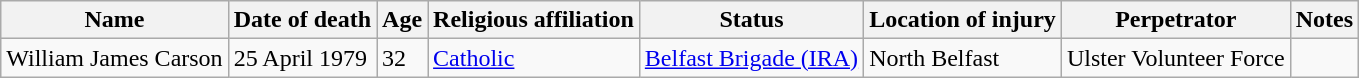<table class="wikitable sortable">
<tr>
<th>Name</th>
<th>Date of death</th>
<th>Age</th>
<th>Religious affiliation</th>
<th>Status</th>
<th>Location of injury</th>
<th>Perpetrator</th>
<th>Notes</th>
</tr>
<tr>
<td>William James Carson</td>
<td>25 April 1979</td>
<td>32</td>
<td><a href='#'>Catholic</a></td>
<td><a href='#'>Belfast Brigade (IRA)</a></td>
<td>North Belfast</td>
<td>Ulster Volunteer Force</td>
<td></td>
</tr>
</table>
